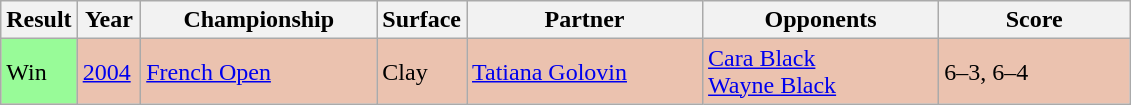<table class="sortable wikitable">
<tr>
<th style="width:40px">Result</th>
<th style="width:35px">Year</th>
<th style="width:150px">Championship</th>
<th style="width:50px">Surface</th>
<th style="width:150px">Partner</th>
<th style="width:150px">Opponents</th>
<th style="width:120px" class="unsortable">Score</th>
</tr>
<tr style="background:#ebc2af;">
<td style="background:#98fb98;">Win</td>
<td><a href='#'>2004</a></td>
<td><a href='#'>French Open</a></td>
<td>Clay</td>
<td> <a href='#'>Tatiana Golovin</a></td>
<td> <a href='#'>Cara Black</a><br> <a href='#'>Wayne Black</a></td>
<td>6–3, 6–4</td>
</tr>
</table>
